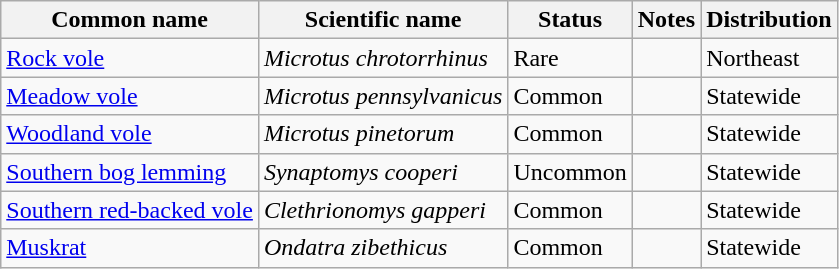<table class="wikitable">
<tr>
<th>Common name</th>
<th>Scientific name</th>
<th>Status</th>
<th>Notes</th>
<th>Distribution</th>
</tr>
<tr>
<td><a href='#'>Rock vole</a></td>
<td><em>Microtus chrotorrhinus</em></td>
<td>Rare</td>
<td></td>
<td>Northeast</td>
</tr>
<tr>
<td><a href='#'>Meadow vole</a></td>
<td><em>Microtus pennsylvanicus</em></td>
<td>Common</td>
<td></td>
<td>Statewide</td>
</tr>
<tr>
<td><a href='#'>Woodland vole</a></td>
<td><em>Microtus pinetorum</em></td>
<td>Common</td>
<td></td>
<td>Statewide</td>
</tr>
<tr>
<td><a href='#'>Southern bog lemming</a></td>
<td><em>Synaptomys cooperi</em></td>
<td>Uncommon</td>
<td></td>
<td>Statewide</td>
</tr>
<tr>
<td><a href='#'>Southern red-backed vole</a></td>
<td><em>Clethrionomys gapperi</em></td>
<td>Common</td>
<td></td>
<td>Statewide</td>
</tr>
<tr>
<td><a href='#'>Muskrat</a></td>
<td><em>Ondatra zibethicus</em></td>
<td>Common</td>
<td></td>
<td>Statewide</td>
</tr>
</table>
